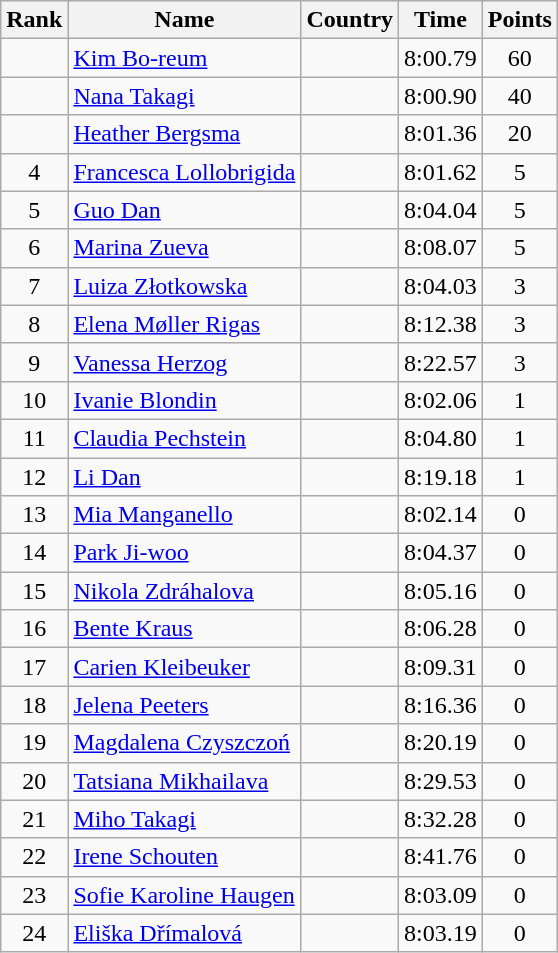<table class="wikitable sortable" style="text-align:center">
<tr>
<th>Rank</th>
<th>Name</th>
<th>Country</th>
<th>Time</th>
<th>Points</th>
</tr>
<tr>
<td></td>
<td align=left><a href='#'>Kim Bo-reum</a></td>
<td align=left></td>
<td>8:00.79</td>
<td>60</td>
</tr>
<tr>
<td></td>
<td align=left><a href='#'>Nana Takagi</a></td>
<td align=left></td>
<td>8:00.90</td>
<td>40</td>
</tr>
<tr>
<td></td>
<td align=left><a href='#'>Heather Bergsma</a></td>
<td align=left></td>
<td>8:01.36</td>
<td>20</td>
</tr>
<tr>
<td>4</td>
<td align=left><a href='#'>Francesca Lollobrigida</a></td>
<td align=left></td>
<td>8:01.62</td>
<td>5</td>
</tr>
<tr>
<td>5</td>
<td align=left><a href='#'>Guo Dan</a></td>
<td align=left></td>
<td>8:04.04</td>
<td>5</td>
</tr>
<tr>
<td>6</td>
<td align=left><a href='#'>Marina Zueva</a></td>
<td align=left></td>
<td>8:08.07</td>
<td>5</td>
</tr>
<tr>
<td>7</td>
<td align=left><a href='#'>Luiza Złotkowska</a></td>
<td align=left></td>
<td>8:04.03</td>
<td>3</td>
</tr>
<tr>
<td>8</td>
<td align=left><a href='#'>Elena Møller Rigas</a></td>
<td align=left></td>
<td>8:12.38</td>
<td>3</td>
</tr>
<tr>
<td>9</td>
<td align=left><a href='#'>Vanessa Herzog</a></td>
<td align=left></td>
<td>8:22.57</td>
<td>3</td>
</tr>
<tr>
<td>10</td>
<td align=left><a href='#'>Ivanie Blondin</a></td>
<td align=left></td>
<td>8:02.06</td>
<td>1</td>
</tr>
<tr>
<td>11</td>
<td align=left><a href='#'>Claudia Pechstein</a></td>
<td align=left></td>
<td>8:04.80</td>
<td>1</td>
</tr>
<tr>
<td>12</td>
<td align=left><a href='#'>Li Dan</a></td>
<td align=left></td>
<td>8:19.18</td>
<td>1</td>
</tr>
<tr>
<td>13</td>
<td align=left><a href='#'>Mia Manganello</a></td>
<td align=left></td>
<td>8:02.14</td>
<td>0</td>
</tr>
<tr>
<td>14</td>
<td align=left><a href='#'>Park Ji-woo</a></td>
<td align=left></td>
<td>8:04.37</td>
<td>0</td>
</tr>
<tr>
<td>15</td>
<td align=left><a href='#'>Nikola Zdráhalova</a></td>
<td align=left></td>
<td>8:05.16</td>
<td>0</td>
</tr>
<tr>
<td>16</td>
<td align=left><a href='#'>Bente Kraus</a></td>
<td align=left></td>
<td>8:06.28</td>
<td>0</td>
</tr>
<tr>
<td>17</td>
<td align=left><a href='#'>Carien Kleibeuker</a></td>
<td align=left></td>
<td>8:09.31</td>
<td>0</td>
</tr>
<tr>
<td>18</td>
<td align=left><a href='#'>Jelena Peeters</a></td>
<td align=left></td>
<td>8:16.36</td>
<td>0</td>
</tr>
<tr>
<td>19</td>
<td align=left><a href='#'>Magdalena Czyszczoń</a></td>
<td align=left></td>
<td>8:20.19</td>
<td>0</td>
</tr>
<tr>
<td>20</td>
<td align=left><a href='#'>Tatsiana Mikhailava</a></td>
<td align=left></td>
<td>8:29.53</td>
<td>0</td>
</tr>
<tr>
<td>21</td>
<td align=left><a href='#'>Miho Takagi</a></td>
<td align=left></td>
<td>8:32.28</td>
<td>0</td>
</tr>
<tr>
<td>22</td>
<td align=left><a href='#'>Irene Schouten</a></td>
<td align=left></td>
<td>8:41.76</td>
<td>0</td>
</tr>
<tr>
<td>23</td>
<td align=left><a href='#'>Sofie Karoline Haugen</a></td>
<td align=left></td>
<td>8:03.09</td>
<td>0</td>
</tr>
<tr>
<td>24</td>
<td align=left><a href='#'>Eliška Dřímalová</a></td>
<td align=left></td>
<td>8:03.19</td>
<td>0</td>
</tr>
</table>
